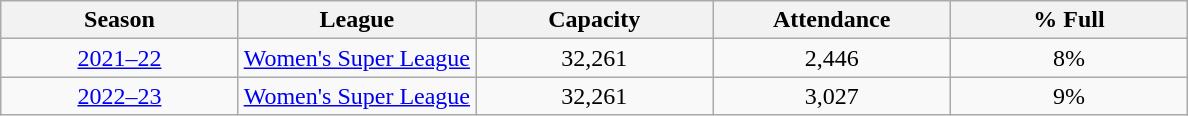<table class="wikitable" style="text-align: center width=60%">
<tr>
<th style="width:20%;">Season</th>
<th style="width:20%;">League</th>
<th style="width:20%;">Capacity</th>
<th style="width:20%;">Attendance</th>
<th style="width:20%;">% Full</th>
</tr>
<tr>
<td align=center><a href='#'>2021–22</a></td>
<td align=center><a href='#'>Women's Super League</a></td>
<td align=center>32,261</td>
<td align=center>2,446</td>
<td align=center>8%</td>
</tr>
<tr>
<td align=center><a href='#'>2022–23</a></td>
<td align=center><a href='#'>Women's Super League</a></td>
<td align=center>32,261</td>
<td align=center>3,027</td>
<td align=center>9%</td>
</tr>
</table>
